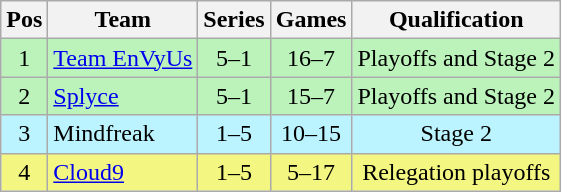<table class="wikitable" style="text-align:middle">
<tr>
<th>Pos</th>
<th>Team</th>
<th>Series</th>
<th>Games</th>
<th>Qualification</th>
</tr>
<tr>
<td style="text-align:center; background:#BBF3BB;">1</td>
<td style="text-align:left; background:#BBF3BB;"><a href='#'>Team EnVyUs</a></td>
<td style="text-align:center; background:#BBF3BB;">5–1</td>
<td style="text-align:center; background:#BBF3BB;">16–7</td>
<td style="text-align:center; background:#BBF3BB;">Playoffs and Stage 2</td>
</tr>
<tr>
<td style="text-align:center; background:#BBF3BB;">2</td>
<td style="text-align:left; background:#BBF3BB;"><a href='#'>Splyce</a></td>
<td style="text-align:center; background:#BBF3BB;">5–1</td>
<td style="text-align:center; background:#BBF3BB;">15–7</td>
<td style="text-align:center; background:#BBF3BB;">Playoffs and Stage 2</td>
</tr>
<tr>
<td style="text-align:center; background:#BBF3FF;">3</td>
<td style="text-align:left; background:#BBF3FF;">Mindfreak</td>
<td style="text-align:center; background:#BBF3FF;">1–5</td>
<td style="text-align:center; background:#BBF3FF;">10–15</td>
<td style="text-align:center; background:#BBF3FF;">Stage 2</td>
</tr>
<tr>
<td style="text-align:center; background:#F3F781;">4</td>
<td style="text-align:left; background:#F3F781;"><a href='#'>Cloud9</a></td>
<td style="text-align:center; background:#F3F781;">1–5</td>
<td style="text-align:center; background:#F3F781;">5–17</td>
<td style="text-align:center; background:#F3F781;">Relegation playoffs</td>
</tr>
</table>
